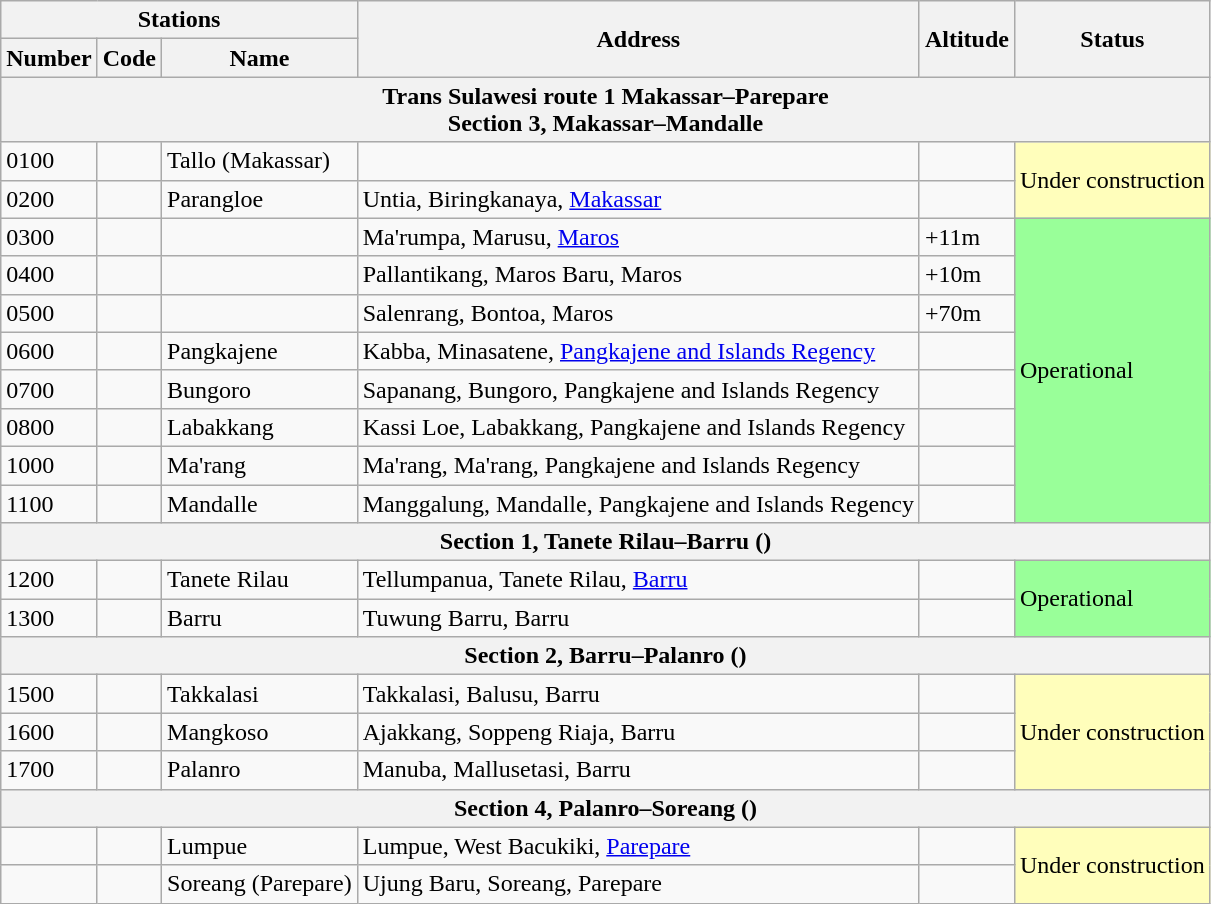<table class="wikitable">
<tr>
<th colspan="3">Stations</th>
<th rowspan="2">Address</th>
<th rowspan="2">Altitude</th>
<th rowspan="2">Status</th>
</tr>
<tr>
<th>Number</th>
<th>Code</th>
<th>Name</th>
</tr>
<tr>
<th colspan="6">Trans Sulawesi route 1 Makassar–Parepare<br>Section 3, Makassar–Mandalle</th>
</tr>
<tr>
<td>0100</td>
<td></td>
<td>Tallo (Makassar)</td>
<td></td>
<td></td>
<td rowspan="2" style="background-color:#FFFEBB;">Under construction</td>
</tr>
<tr>
<td>0200</td>
<td></td>
<td>Parangloe</td>
<td>Untia, Biringkanaya, <a href='#'>Makassar</a></td>
<td></td>
</tr>
<tr>
<td>0300</td>
<td></td>
<td></td>
<td>Ma'rumpa, Marusu, <a href='#'>Maros</a></td>
<td>+11m</td>
<td rowspan="8" style="background-color:#99FF99;">Operational</td>
</tr>
<tr>
<td>0400</td>
<td></td>
<td></td>
<td>Pallantikang, Maros Baru, Maros</td>
<td>+10m</td>
</tr>
<tr>
<td>0500</td>
<td></td>
<td></td>
<td>Salenrang, Bontoa, Maros</td>
<td>+70m</td>
</tr>
<tr>
<td>0600</td>
<td></td>
<td>Pangkajene</td>
<td>Kabba, Minasatene, <a href='#'>Pangkajene and Islands Regency</a></td>
<td></td>
</tr>
<tr>
<td>0700</td>
<td></td>
<td>Bungoro</td>
<td>Sapanang, Bungoro, Pangkajene and Islands Regency</td>
<td></td>
</tr>
<tr>
<td>0800</td>
<td></td>
<td>Labakkang</td>
<td>Kassi Loe, Labakkang, Pangkajene and Islands Regency</td>
<td></td>
</tr>
<tr>
<td>1000</td>
<td></td>
<td>Ma'rang</td>
<td>Ma'rang, Ma'rang, Pangkajene and Islands Regency</td>
<td></td>
</tr>
<tr>
<td>1100</td>
<td></td>
<td>Mandalle</td>
<td>Manggalung, Mandalle, Pangkajene and Islands Regency</td>
<td></td>
</tr>
<tr>
<th colspan="6">Section 1, Tanete Rilau–Barru ()</th>
</tr>
<tr>
<td>1200</td>
<td></td>
<td>Tanete Rilau</td>
<td>Tellumpanua, Tanete Rilau, <a href='#'>Barru</a></td>
<td></td>
<td rowspan="2" style="background-color:#99FF99;">Operational</td>
</tr>
<tr>
<td>1300</td>
<td></td>
<td>Barru</td>
<td>Tuwung Barru, Barru</td>
<td></td>
</tr>
<tr>
<th colspan="6">Section 2, Barru–Palanro ()</th>
</tr>
<tr>
<td>1500</td>
<td></td>
<td>Takkalasi</td>
<td>Takkalasi, Balusu, Barru</td>
<td></td>
<td rowspan="3" style="background-color:#FFFEBB;">Under construction</td>
</tr>
<tr>
<td>1600</td>
<td></td>
<td>Mangkoso</td>
<td>Ajakkang, Soppeng Riaja, Barru</td>
<td></td>
</tr>
<tr>
<td>1700</td>
<td></td>
<td>Palanro</td>
<td>Manuba, Mallusetasi, Barru</td>
<td></td>
</tr>
<tr>
<th colspan="6">Section 4, Palanro–Soreang ()</th>
</tr>
<tr>
<td></td>
<td></td>
<td>Lumpue</td>
<td>Lumpue, West Bacukiki, <a href='#'>Parepare</a></td>
<td></td>
<td rowspan="2" style="background-color:#FFFEBB;">Under construction</td>
</tr>
<tr>
<td></td>
<td></td>
<td>Soreang (Parepare)</td>
<td>Ujung Baru, Soreang, Parepare</td>
<td></td>
</tr>
</table>
